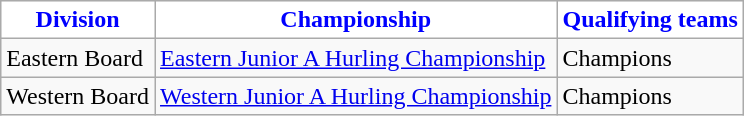<table class=wikitable>
<tr>
<th style="background:white;color:blue">Division</th>
<th style="background:white;color:blue">Championship</th>
<th style="background:white;color:blue">Qualifying teams</th>
</tr>
<tr>
<td>Eastern Board</td>
<td><a href='#'>Eastern Junior A Hurling Championship</a></td>
<td>Champions</td>
</tr>
<tr>
<td>Western Board</td>
<td><a href='#'>Western Junior A Hurling Championship</a></td>
<td>Champions</td>
</tr>
</table>
